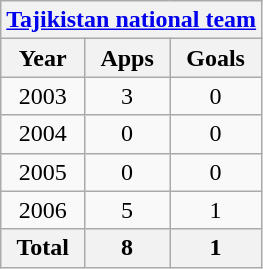<table class="wikitable" style="text-align:center">
<tr>
<th colspan=3><a href='#'>Tajikistan national team</a></th>
</tr>
<tr>
<th>Year</th>
<th>Apps</th>
<th>Goals</th>
</tr>
<tr>
<td>2003</td>
<td>3</td>
<td>0</td>
</tr>
<tr>
<td>2004</td>
<td>0</td>
<td>0</td>
</tr>
<tr>
<td>2005</td>
<td>0</td>
<td>0</td>
</tr>
<tr>
<td>2006</td>
<td>5</td>
<td>1</td>
</tr>
<tr>
<th>Total</th>
<th>8</th>
<th>1</th>
</tr>
</table>
